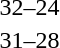<table style="text-align:center">
<tr>
<th width=200></th>
<th width=100></th>
<th width=200></th>
</tr>
<tr>
<td align=right><strong></strong></td>
<td>32–24</td>
<td align=left></td>
</tr>
<tr>
<td align=right><strong></strong></td>
<td>31–28</td>
<td align=left></td>
</tr>
</table>
